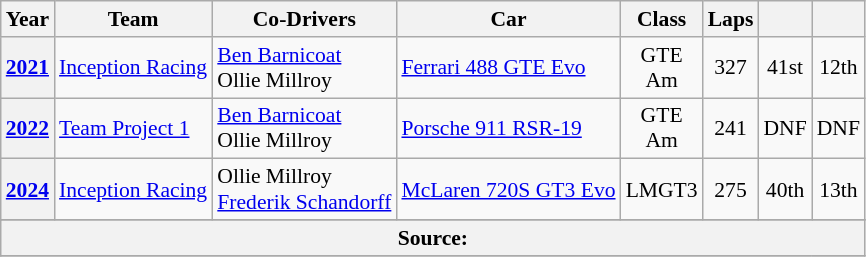<table class="wikitable" style="text-align:center; font-size:90%">
<tr>
<th>Year</th>
<th>Team</th>
<th>Co-Drivers</th>
<th>Car</th>
<th>Class</th>
<th>Laps</th>
<th></th>
<th></th>
</tr>
<tr>
<th><a href='#'>2021</a></th>
<td align="left"> <a href='#'>Inception Racing</a></td>
<td align="left"> <a href='#'>Ben Barnicoat</a><br> Ollie Millroy</td>
<td align="left"><a href='#'>Ferrari 488 GTE Evo</a></td>
<td>GTE<br>Am</td>
<td>327</td>
<td>41st</td>
<td>12th</td>
</tr>
<tr>
<th><a href='#'>2022</a></th>
<td align="left"> <a href='#'>Team Project 1</a></td>
<td align="left"> <a href='#'>Ben Barnicoat</a><br> Ollie Millroy</td>
<td align="left"><a href='#'>Porsche 911 RSR-19</a></td>
<td>GTE<br>Am</td>
<td>241</td>
<td>DNF</td>
<td>DNF</td>
</tr>
<tr>
<th><a href='#'>2024</a></th>
<td align="left"> <a href='#'>Inception Racing</a></td>
<td align="left"> Ollie Millroy<br> <a href='#'>Frederik Schandorff</a></td>
<td align="left"><a href='#'>McLaren 720S GT3 Evo</a></td>
<td>LMGT3</td>
<td>275</td>
<td>40th</td>
<td>13th</td>
</tr>
<tr>
</tr>
<tr>
<th colspan="8">Source:</th>
</tr>
<tr>
</tr>
</table>
